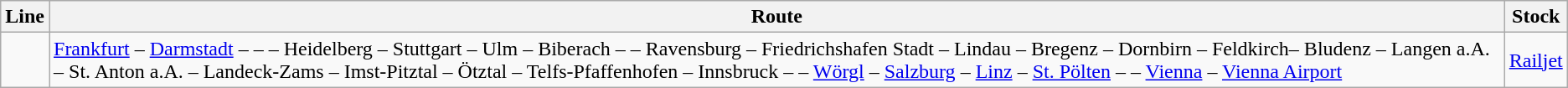<table class="wikitable">
<tr>
<th>Line</th>
<th>Route</th>
<th>Stock</th>
</tr>
<tr>
<td></td>
<td><a href='#'>Frankfurt</a> – <a href='#'>Darmstadt</a> –  –  – Heidelberg – Stuttgart – Ulm – Biberach –  – Ravensburg – Friedrichshafen Stadt – Lindau – Bregenz – Dornbirn – Feldkirch– Bludenz – Langen a.A. – St. Anton a.A. – Landeck-Zams – Imst-Pitztal – Ötztal – Telfs-Pfaffenhofen – Innsbruck –  – <a href='#'>Wörgl</a> – <a href='#'>Salzburg</a> – <a href='#'>Linz</a> – <a href='#'>St. Pölten</a>  –  – <a href='#'>Vienna</a> – <a href='#'>Vienna Airport</a></td>
<td><a href='#'>Railjet</a></td>
</tr>
</table>
